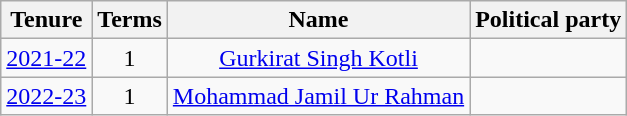<table class="wikitable sortable">
<tr>
<th>Tenure</th>
<th>Terms</th>
<th>Name</th>
<th colspan="2">Political party</th>
</tr>
<tr align="center">
<td><a href='#'>2021-22</a></td>
<td>1</td>
<td><a href='#'>Gurkirat Singh Kotli</a></td>
<td></td>
</tr>
<tr align="center">
<td><a href='#'>2022-23</a></td>
<td>1</td>
<td><a href='#'>Mohammad Jamil Ur Rahman</a></td>
<td></td>
</tr>
</table>
